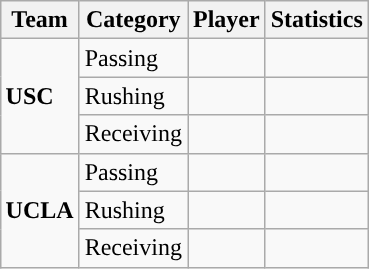<table class="wikitable" style="float: right;">
<tr>
<th>Team</th>
<th>Category</th>
<th>Player</th>
<th>Statistics</th>
</tr>
<tr>
<td rowspan=3><strong>USC</strong></td>
<td>Passing</td>
<td></td>
<td></td>
</tr>
<tr>
<td>Rushing</td>
<td></td>
<td></td>
</tr>
<tr>
<td>Receiving</td>
<td></td>
<td></td>
</tr>
<tr>
<td rowspan=3><strong>UCLA</strong></td>
<td>Passing</td>
<td></td>
<td></td>
</tr>
<tr>
<td>Rushing</td>
<td></td>
<td></td>
</tr>
<tr>
<td>Receiving</td>
<td></td>
<td></td>
</tr>
</table>
